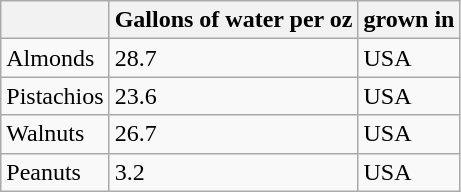<table class="wikitable">
<tr>
<th></th>
<th>Gallons of water per oz</th>
<th>grown in</th>
</tr>
<tr>
<td>Almonds</td>
<td>28.7</td>
<td>USA</td>
</tr>
<tr>
<td>Pistachios</td>
<td>23.6</td>
<td>USA</td>
</tr>
<tr>
<td>Walnuts</td>
<td>26.7</td>
<td>USA</td>
</tr>
<tr>
<td>Peanuts</td>
<td>3.2</td>
<td>USA</td>
</tr>
</table>
